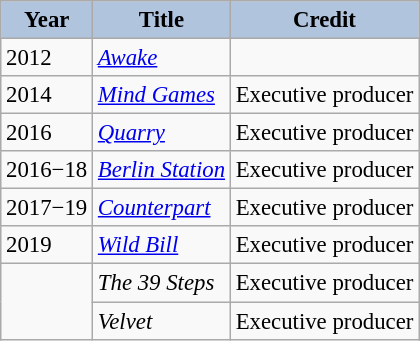<table class="wikitable" style="font-size:95%;">
<tr>
<th style="background:#B0C4DE;">Year</th>
<th style="background:#B0C4DE;">Title</th>
<th style="background:#B0C4DE;">Credit</th>
</tr>
<tr>
<td>2012</td>
<td><em><a href='#'>Awake</a></em></td>
<td></td>
</tr>
<tr>
<td>2014</td>
<td><em><a href='#'>Mind Games</a></em></td>
<td>Executive producer</td>
</tr>
<tr>
<td>2016</td>
<td><em><a href='#'>Quarry</a></em></td>
<td>Executive producer</td>
</tr>
<tr>
<td>2016−18</td>
<td><em><a href='#'>Berlin Station</a></em></td>
<td>Executive producer</td>
</tr>
<tr>
<td>2017−19</td>
<td><em><a href='#'>Counterpart</a></em></td>
<td>Executive producer</td>
</tr>
<tr>
<td>2019</td>
<td><em><a href='#'>Wild Bill</a></em></td>
<td>Executive producer</td>
</tr>
<tr>
<td rowspan=2></td>
<td><em>The 39 Steps</em></td>
<td>Executive producer</td>
</tr>
<tr>
<td><em>Velvet</em></td>
<td>Executive producer</td>
</tr>
</table>
